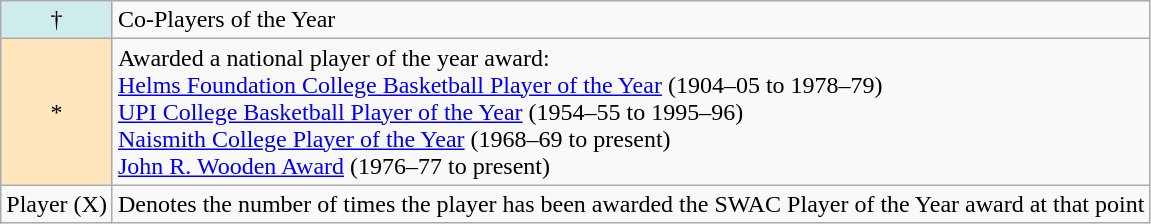<table class="wikitable">
<tr>
<td style="background-color:#CFECEC;" align="center">†</td>
<td>Co-Players of the Year</td>
</tr>
<tr>
<td style="background-color:#FFE6BD;" align="center">*</td>
<td>Awarded a national player of the year award: <br><a href='#'>Helms Foundation College Basketball Player of the Year</a> (1904–05 to 1978–79)<br> <a href='#'>UPI College Basketball Player of the Year</a> (1954–55 to 1995–96)<br> <a href='#'>Naismith College Player of the Year</a> (1968–69 to present)<br> <a href='#'>John R. Wooden Award</a> (1976–77 to present)</td>
</tr>
<tr>
<td>Player (X)</td>
<td>Denotes the number of times the player has been awarded the SWAC Player of the Year award at that point</td>
</tr>
</table>
